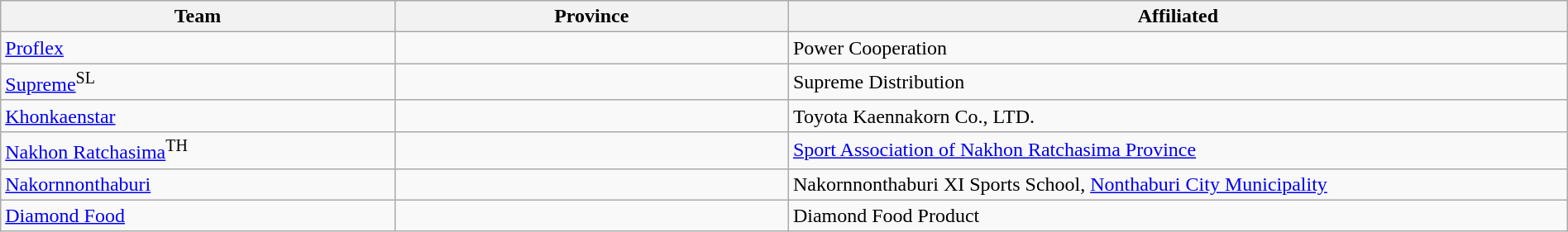<table class="wikitable" style="table-layout:fixed;width:100%;">
<tr>
<th width=25%>Team</th>
<th width=25%>Province</th>
<th width=50%>Affiliated</th>
</tr>
<tr>
<td><a href='#'>Proflex</a> </td>
<td></td>
<td>Power Cooperation</td>
</tr>
<tr>
<td><a href='#'>Supreme</a><sup>SL</sup> </td>
<td></td>
<td>Supreme Distribution</td>
</tr>
<tr>
<td><a href='#'>Khonkaenstar</a> </td>
<td></td>
<td>Toyota Kaennakorn Co., LTD.</td>
</tr>
<tr>
<td><a href='#'>Nakhon Ratchasima</a><sup>TH</sup> </td>
<td></td>
<td><a href='#'>Sport Association of Nakhon Ratchasima Province</a></td>
</tr>
<tr>
<td><a href='#'>Nakornnonthaburi</a> </td>
<td></td>
<td>Nakornnonthaburi XI Sports School, <a href='#'>Nonthaburi City Municipality</a></td>
</tr>
<tr>
<td><a href='#'>Diamond Food</a> </td>
<td></td>
<td>Diamond Food Product</td>
</tr>
</table>
